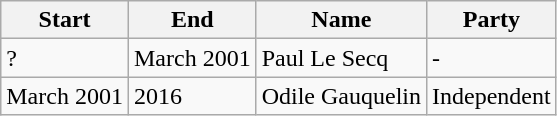<table class="wikitable">
<tr>
<th>Start</th>
<th>End</th>
<th>Name</th>
<th>Party</th>
</tr>
<tr>
<td>?</td>
<td>March 2001</td>
<td>Paul Le Secq</td>
<td>-</td>
</tr>
<tr>
<td>March 2001</td>
<td>2016</td>
<td>Odile Gauquelin</td>
<td>Independent</td>
</tr>
</table>
